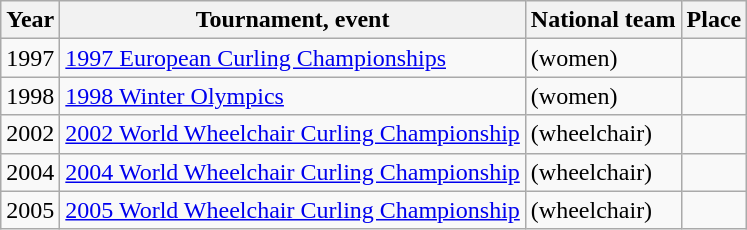<table class="wikitable">
<tr>
<th scope="col">Year</th>
<th scope="col">Tournament, event</th>
<th scope="col">National team</th>
<th scope="col">Place</th>
</tr>
<tr>
<td>1997</td>
<td><a href='#'>1997 European Curling Championships</a></td>
<td> (women)</td>
<td></td>
</tr>
<tr>
<td>1998</td>
<td><a href='#'>1998 Winter Olympics</a></td>
<td> (women)</td>
<td></td>
</tr>
<tr>
<td>2002</td>
<td><a href='#'>2002 World Wheelchair Curling Championship</a></td>
<td> (wheelchair)</td>
<td></td>
</tr>
<tr>
<td>2004</td>
<td><a href='#'>2004 World Wheelchair Curling Championship</a></td>
<td> (wheelchair)</td>
<td></td>
</tr>
<tr>
<td>2005</td>
<td><a href='#'>2005 World Wheelchair Curling Championship</a></td>
<td> (wheelchair)</td>
<td></td>
</tr>
</table>
